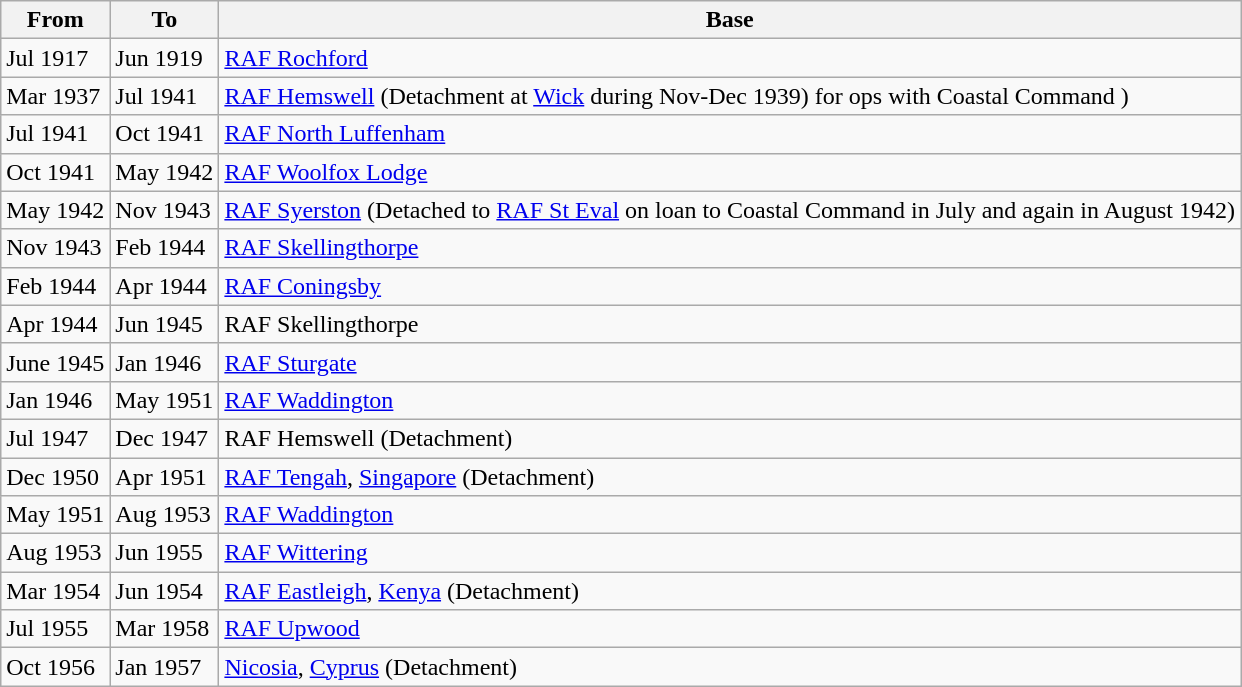<table class="wikitable">
<tr>
<th>From</th>
<th>To</th>
<th>Base</th>
</tr>
<tr>
<td>Jul 1917</td>
<td>Jun 1919</td>
<td><a href='#'>RAF Rochford</a></td>
</tr>
<tr>
<td>Mar 1937</td>
<td>Jul 1941</td>
<td><a href='#'>RAF Hemswell</a> (Detachment at <a href='#'>Wick</a> during Nov-Dec 1939) for ops with Coastal Command )</td>
</tr>
<tr>
<td>Jul 1941</td>
<td>Oct 1941</td>
<td><a href='#'>RAF North Luffenham</a></td>
</tr>
<tr>
<td>Oct 1941</td>
<td>May 1942</td>
<td><a href='#'>RAF Woolfox Lodge</a></td>
</tr>
<tr>
<td>May 1942</td>
<td>Nov 1943</td>
<td><a href='#'>RAF Syerston</a> (Detached to <a href='#'>RAF St Eval</a> on loan to Coastal Command in July and again in August 1942)</td>
</tr>
<tr>
<td>Nov 1943</td>
<td>Feb 1944</td>
<td><a href='#'>RAF Skellingthorpe</a></td>
</tr>
<tr>
<td>Feb 1944</td>
<td>Apr 1944</td>
<td><a href='#'>RAF Coningsby</a></td>
</tr>
<tr>
<td>Apr 1944</td>
<td>Jun 1945</td>
<td>RAF Skellingthorpe</td>
</tr>
<tr>
<td>June 1945</td>
<td>Jan 1946</td>
<td><a href='#'>RAF Sturgate</a></td>
</tr>
<tr>
<td>Jan 1946</td>
<td>May 1951</td>
<td><a href='#'>RAF Waddington</a></td>
</tr>
<tr>
<td>Jul 1947</td>
<td>Dec 1947</td>
<td>RAF Hemswell (Detachment)</td>
</tr>
<tr>
<td>Dec 1950</td>
<td>Apr 1951</td>
<td><a href='#'>RAF Tengah</a>, <a href='#'>Singapore</a> (Detachment)</td>
</tr>
<tr>
<td>May 1951</td>
<td>Aug 1953</td>
<td><a href='#'>RAF Waddington</a></td>
</tr>
<tr>
<td>Aug 1953</td>
<td>Jun 1955</td>
<td><a href='#'>RAF Wittering</a></td>
</tr>
<tr>
<td>Mar 1954</td>
<td>Jun 1954</td>
<td><a href='#'>RAF Eastleigh</a>, <a href='#'>Kenya</a> (Detachment)</td>
</tr>
<tr>
<td>Jul 1955</td>
<td>Mar 1958</td>
<td><a href='#'>RAF Upwood</a></td>
</tr>
<tr>
<td>Oct 1956</td>
<td>Jan 1957</td>
<td><a href='#'>Nicosia</a>, <a href='#'>Cyprus</a> (Detachment)</td>
</tr>
</table>
